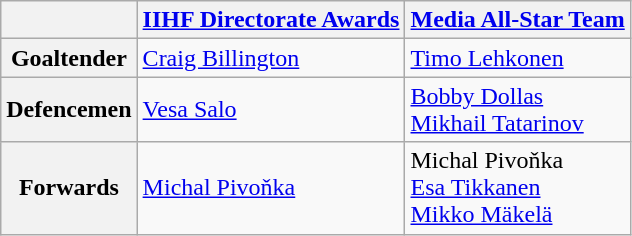<table class="wikitable">
<tr>
<th></th>
<th><a href='#'>IIHF Directorate Awards</a></th>
<th><a href='#'>Media All-Star Team</a></th>
</tr>
<tr>
<th>Goaltender</th>
<td> <a href='#'>Craig Billington</a></td>
<td> <a href='#'>Timo Lehkonen</a></td>
</tr>
<tr>
<th>Defencemen</th>
<td> <a href='#'>Vesa Salo</a></td>
<td> <a href='#'>Bobby Dollas</a><br> <a href='#'>Mikhail Tatarinov</a></td>
</tr>
<tr>
<th>Forwards</th>
<td> <a href='#'>Michal Pivoňka</a></td>
<td> Michal Pivoňka<br> <a href='#'>Esa Tikkanen</a><br> <a href='#'>Mikko Mäkelä</a></td>
</tr>
</table>
